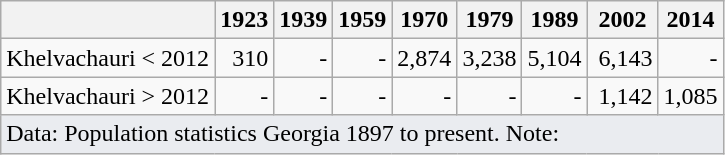<table class="wikitable" style="text-align:right">
<tr>
<th></th>
<th>1923</th>
<th>1939</th>
<th>1959</th>
<th>1970</th>
<th>1979</th>
<th>1989</th>
<th>2002</th>
<th>2014</th>
</tr>
<tr>
<td>Khelvachauri < 2012</td>
<td>310</td>
<td>-</td>
<td>-</td>
<td> 2,874</td>
<td> 3,238</td>
<td> 5,104</td>
<td> 6,143</td>
<td>-</td>
</tr>
<tr>
<td>Khelvachauri > 2012</td>
<td>-</td>
<td>-</td>
<td>-</td>
<td>-</td>
<td>-</td>
<td>-</td>
<td> 1,142</td>
<td> 1,085</td>
</tr>
<tr>
<td colspan=10 class="wikitable" style="align:left;text-align:left;background-color:#eaecf0">Data: Population statistics Georgia 1897 to present. Note:</td>
</tr>
</table>
